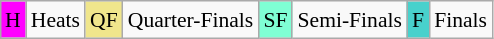<table class="wikitable" style="margin:0.5em auto; font-size:90%; line-height:1.25em;">
<tr>
<td bgcolor="#FF00FF" align=center>H</td>
<td>Heats</td>
<td bgcolor="#F0E68C" align=center>QF</td>
<td>Quarter-Finals</td>
<td bgcolor="#7FFFD4" align=center>SF</td>
<td>Semi-Finals</td>
<td bgcolor="#48D1CC" align=center>F</td>
<td>Finals</td>
</tr>
</table>
